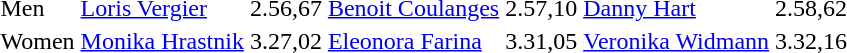<table>
<tr>
<td align="left">Men</td>
<td> <a href='#'>Loris Vergier</a></td>
<td>2.56,67</td>
<td> <a href='#'>Benoit Coulanges</a></td>
<td>2.57,10</td>
<td> <a href='#'>Danny Hart</a></td>
<td>2.58,62</td>
</tr>
<tr>
<td align="left">Women</td>
<td> <a href='#'>Monika Hrastnik</a></td>
<td>3.27,02</td>
<td> <a href='#'>Eleonora Farina</a></td>
<td>3.31,05</td>
<td> <a href='#'>Veronika Widmann</a></td>
<td>3.32,16</td>
</tr>
</table>
